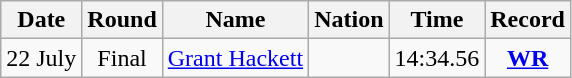<table class="wikitable" style="text-align:center">
<tr>
<th>Date</th>
<th>Round</th>
<th>Name</th>
<th>Nation</th>
<th>Time</th>
<th>Record</th>
</tr>
<tr>
<td>22 July</td>
<td>Final</td>
<td align="left"><a href='#'>Grant Hackett</a></td>
<td align="left"></td>
<td>14:34.56</td>
<td><strong><a href='#'>WR</a></strong></td>
</tr>
</table>
